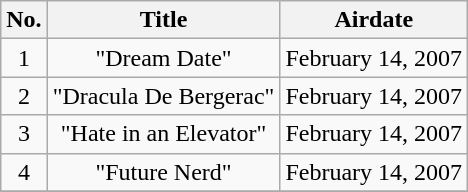<table class="wikitable plainrowheaders" style="text-align:center">
<tr>
<th style="background-color: #;">No.</th>
<th style="background-color: #;">Title</th>
<th style="background-color: #;">Airdate</th>
</tr>
<tr>
<td>1</td>
<td>"Dream Date"</td>
<td>February 14, 2007</td>
</tr>
<tr>
<td>2</td>
<td>"Dracula De Bergerac"</td>
<td>February 14, 2007</td>
</tr>
<tr>
<td>3</td>
<td>"Hate in an Elevator"</td>
<td>February 14, 2007</td>
</tr>
<tr>
<td>4</td>
<td>"Future Nerd"</td>
<td>February 14, 2007</td>
</tr>
<tr>
</tr>
</table>
